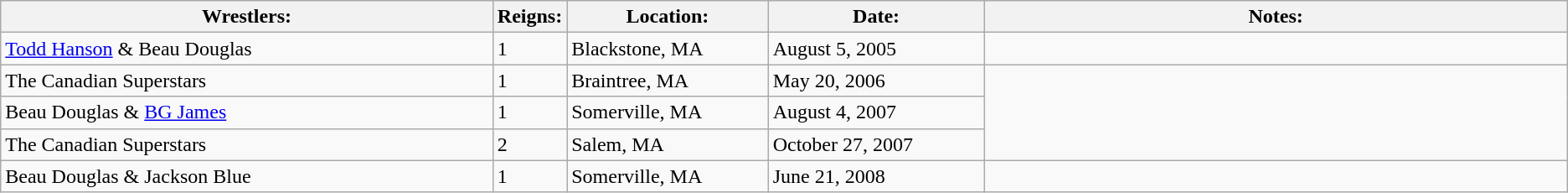<table class="wikitable">
<tr>
<th width=32%><strong>Wrestlers:</strong></th>
<th width=3%><strong>Reigns:</strong></th>
<th width=13%><strong>Location:</strong></th>
<th width=14%><strong>Date:</strong></th>
<th width=40%><strong>Notes:</strong></th>
</tr>
<tr>
<td><a href='#'>Todd Hanson</a> & Beau Douglas</td>
<td>1</td>
<td>Blackstone, MA</td>
<td>August 5, 2005</td>
<td></td>
</tr>
<tr>
<td>The Canadian Superstars<br></td>
<td>1</td>
<td>Braintree, MA</td>
<td>May 20, 2006</td>
</tr>
<tr>
<td>Beau Douglas & <a href='#'>BG James</a></td>
<td>1</td>
<td>Somerville, MA</td>
<td>August 4, 2007</td>
</tr>
<tr>
<td>The Canadian Superstars</td>
<td>2</td>
<td>Salem, MA</td>
<td>October 27, 2007</td>
</tr>
<tr>
<td>Beau Douglas & Jackson Blue</td>
<td>1</td>
<td>Somerville, MA</td>
<td>June 21, 2008</td>
<td></td>
</tr>
</table>
